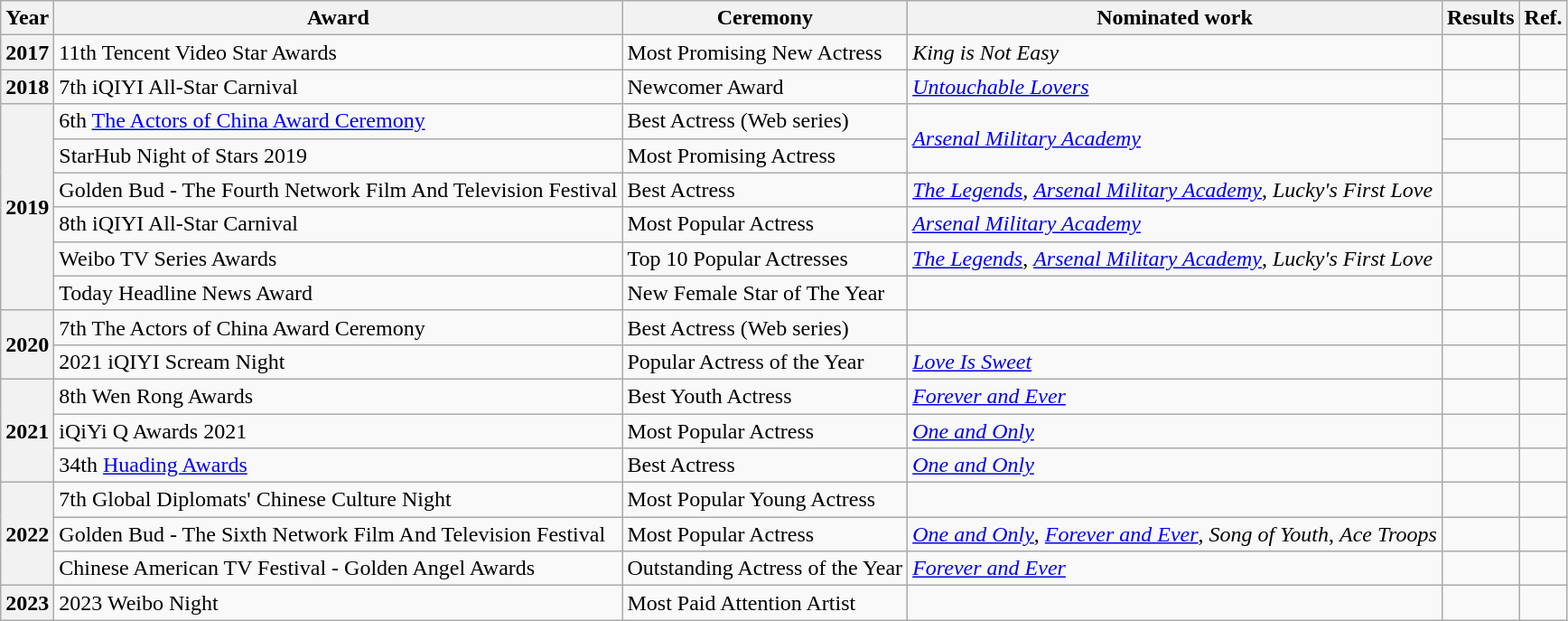<table class="wikitable plainrowheaders">
<tr>
<th scope="col">Year</th>
<th scope="col">Award</th>
<th scope="col">Ceremony</th>
<th scope="col">Nominated work</th>
<th scope="col">Results</th>
<th scope="col" class="unsortable">Ref.</th>
</tr>
<tr>
<th scope="row">2017</th>
<td>11th Tencent Video Star Awards</td>
<td>Most Promising New Actress</td>
<td><em>King is Not Easy</em></td>
<td></td>
<td style="text-align:center"></td>
</tr>
<tr>
<th scope="row">2018</th>
<td>7th iQIYI All-Star Carnival</td>
<td>Newcomer Award</td>
<td><em><a href='#'>Untouchable Lovers</a></em></td>
<td></td>
<td style="text-align:center"></td>
</tr>
<tr>
<th scope="row" rowspan="6">2019</th>
<td>6th <a href='#'>The Actors of China Award Ceremony</a></td>
<td>Best Actress (Web series)</td>
<td rowspan="2"><em><a href='#'>Arsenal Military Academy</a></em></td>
<td></td>
<td style="text-align:center"></td>
</tr>
<tr>
<td>StarHub Night of Stars 2019</td>
<td>Most Promising Actress</td>
<td></td>
<td style="text-align:center"></td>
</tr>
<tr>
<td>Golden Bud - The Fourth Network Film And Television Festival</td>
<td>Best Actress</td>
<td><em><a href='#'>The Legends</a></em>, <em><a href='#'>Arsenal Military Academy</a></em>, <em>Lucky's First Love</em></td>
<td></td>
<td style="text-align:center"></td>
</tr>
<tr>
<td>8th iQIYI All-Star Carnival</td>
<td>Most Popular Actress</td>
<td><em><a href='#'>Arsenal Military Academy</a></em></td>
<td></td>
<td style="text-align:center"></td>
</tr>
<tr>
<td>Weibo TV Series Awards</td>
<td>Top 10 Popular Actresses</td>
<td><em><a href='#'>The Legends</a></em>, <em><a href='#'>Arsenal Military Academy</a></em>, <em>Lucky's First Love</em></td>
<td></td>
<td style="text-align:center"></td>
</tr>
<tr>
<td>Today Headline News Award</td>
<td>New Female Star of The Year</td>
<td></td>
<td></td>
<td style="text-align:center"></td>
</tr>
<tr>
<th scope="row" rowspan="2">2020</th>
<td>7th The Actors of China Award Ceremony</td>
<td>Best Actress (Web series)</td>
<td></td>
<td></td>
<td style="text-align:center"></td>
</tr>
<tr>
<td>2021 iQIYI Scream Night</td>
<td>Popular Actress of the Year</td>
<td><em><a href='#'>Love Is Sweet</a></em></td>
<td></td>
<td style="text-align:center"></td>
</tr>
<tr>
<th scope="row" rowspan=3>2021</th>
<td>8th Wen Rong Awards</td>
<td>Best Youth Actress</td>
<td><em><a href='#'>Forever and Ever</a></em></td>
<td></td>
<td style="text-align:center"></td>
</tr>
<tr>
<td>iQiYi Q Awards 2021</td>
<td>Most Popular Actress</td>
<td><em><a href='#'>One and Only</a></em></td>
<td></td>
<td style="text-align:center"></td>
</tr>
<tr>
<td>34th <a href='#'>Huading Awards</a></td>
<td>Best Actress</td>
<td><em><a href='#'>One and Only</a></em></td>
<td></td>
<td style="text-align:center"></td>
</tr>
<tr>
<th scope="row" rowspan="3">2022</th>
<td>7th Global Diplomats' Chinese Culture Night</td>
<td>Most Popular Young Actress</td>
<td></td>
<td></td>
<td style="text-align:center"></td>
</tr>
<tr>
<td>Golden Bud - The Sixth Network Film And Television Festival</td>
<td>Most Popular Actress</td>
<td><em><a href='#'>One and Only</a></em>, <em><a href='#'>Forever and Ever</a></em>, <em>Song of Youth</em>, <em>Ace Troops</em></td>
<td></td>
<td style="text-align:center"></td>
</tr>
<tr>
<td>Chinese American TV Festival - Golden Angel Awards</td>
<td>Outstanding Actress of the Year</td>
<td><em><a href='#'>Forever and Ever</a></em></td>
<td></td>
<td style="text-align:center"></td>
</tr>
<tr>
<th scope="row">2023</th>
<td>2023 Weibo Night</td>
<td>Most Paid Attention Artist</td>
<td></td>
<td></td>
<td style="text-align:center"></td>
</tr>
</table>
